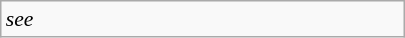<table class="wikitable floatright" style="font-size: 0.9em; width: 270px;">
<tr>
<td><em>see </em></td>
</tr>
</table>
